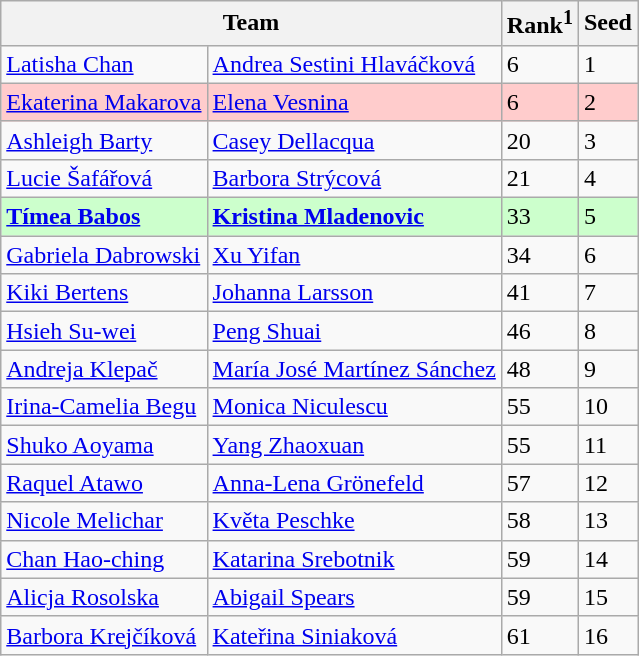<table class="wikitable">
<tr>
<th width="325" colspan=2>Team</th>
<th>Rank<sup>1</sup></th>
<th>Seed</th>
</tr>
<tr>
<td> <a href='#'>Latisha Chan</a></td>
<td> <a href='#'>Andrea Sestini Hlaváčková</a></td>
<td>6</td>
<td>1</td>
</tr>
<tr style="background:#fcc;">
<td> <a href='#'>Ekaterina Makarova</a></td>
<td> <a href='#'>Elena Vesnina</a></td>
<td>6</td>
<td>2</td>
</tr>
<tr>
<td> <a href='#'>Ashleigh Barty</a></td>
<td> <a href='#'>Casey Dellacqua</a></td>
<td>20</td>
<td>3</td>
</tr>
<tr>
<td> <a href='#'>Lucie Šafářová</a></td>
<td> <a href='#'>Barbora Strýcová</a></td>
<td>21</td>
<td>4</td>
</tr>
<tr style="background:#cfc;">
<td> <strong><a href='#'>Tímea Babos</a></strong></td>
<td> <strong><a href='#'>Kristina Mladenovic</a></strong></td>
<td>33</td>
<td>5</td>
</tr>
<tr>
<td> <a href='#'>Gabriela Dabrowski</a></td>
<td> <a href='#'>Xu Yifan</a></td>
<td>34</td>
<td>6</td>
</tr>
<tr>
<td> <a href='#'>Kiki Bertens</a></td>
<td> <a href='#'>Johanna Larsson</a></td>
<td>41</td>
<td>7</td>
</tr>
<tr>
<td> <a href='#'>Hsieh Su-wei</a></td>
<td> <a href='#'>Peng Shuai</a></td>
<td>46</td>
<td>8</td>
</tr>
<tr>
<td> <a href='#'>Andreja Klepač</a></td>
<td> <a href='#'>María José Martínez Sánchez</a></td>
<td>48</td>
<td>9</td>
</tr>
<tr>
<td> <a href='#'>Irina-Camelia Begu</a></td>
<td> <a href='#'>Monica Niculescu</a></td>
<td>55</td>
<td>10</td>
</tr>
<tr>
<td> <a href='#'>Shuko Aoyama</a></td>
<td> <a href='#'>Yang Zhaoxuan</a></td>
<td>55</td>
<td>11</td>
</tr>
<tr>
<td> <a href='#'>Raquel Atawo</a></td>
<td> <a href='#'>Anna-Lena Grönefeld</a></td>
<td>57</td>
<td>12</td>
</tr>
<tr>
<td> <a href='#'>Nicole Melichar</a></td>
<td> <a href='#'>Květa Peschke</a></td>
<td>58</td>
<td>13</td>
</tr>
<tr>
<td> <a href='#'>Chan Hao-ching</a></td>
<td> <a href='#'>Katarina Srebotnik</a></td>
<td>59</td>
<td>14</td>
</tr>
<tr>
<td> <a href='#'>Alicja Rosolska</a></td>
<td> <a href='#'>Abigail Spears</a></td>
<td>59</td>
<td>15</td>
</tr>
<tr>
<td> <a href='#'>Barbora Krejčíková</a></td>
<td> <a href='#'>Kateřina Siniaková</a></td>
<td>61</td>
<td>16</td>
</tr>
</table>
